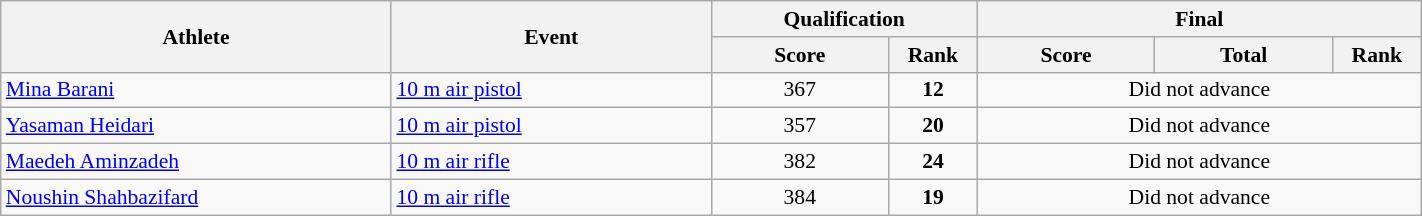<table class="wikitable" width="75%" style="text-align:center; font-size:90%">
<tr>
<th rowspan="2" width="22%">Athlete</th>
<th rowspan="2" width="18%">Event</th>
<th colspan="2">Qualification</th>
<th colspan="3">Final</th>
</tr>
<tr>
<th width="10%">Score</th>
<th width="5%">Rank</th>
<th width="10%">Score</th>
<th width="10%">Total</th>
<th width="5%">Rank</th>
</tr>
<tr>
<td align="left"><a href='#'>Mina Barani</a></td>
<td align="left"><a href='#'>10 m air pistol</a></td>
<td>367</td>
<td><strong>12</strong></td>
<td colspan=3 align=center>Did not advance</td>
</tr>
<tr>
<td align="left"><a href='#'>Yasaman Heidari</a></td>
<td align="left"><a href='#'>10 m air pistol</a></td>
<td>357</td>
<td><strong>20</strong></td>
<td colspan=3 align=center>Did not advance</td>
</tr>
<tr>
<td align="left"><a href='#'>Maedeh Aminzadeh</a></td>
<td align="left"><a href='#'>10 m air rifle</a></td>
<td>382</td>
<td><strong>24</strong></td>
<td colspan=3 align=center>Did not advance</td>
</tr>
<tr>
<td align="left"><a href='#'>Noushin Shahbazifard</a></td>
<td align="left"><a href='#'>10 m air rifle</a></td>
<td>384</td>
<td><strong>19</strong></td>
<td colspan=3 align=center>Did not advance</td>
</tr>
</table>
